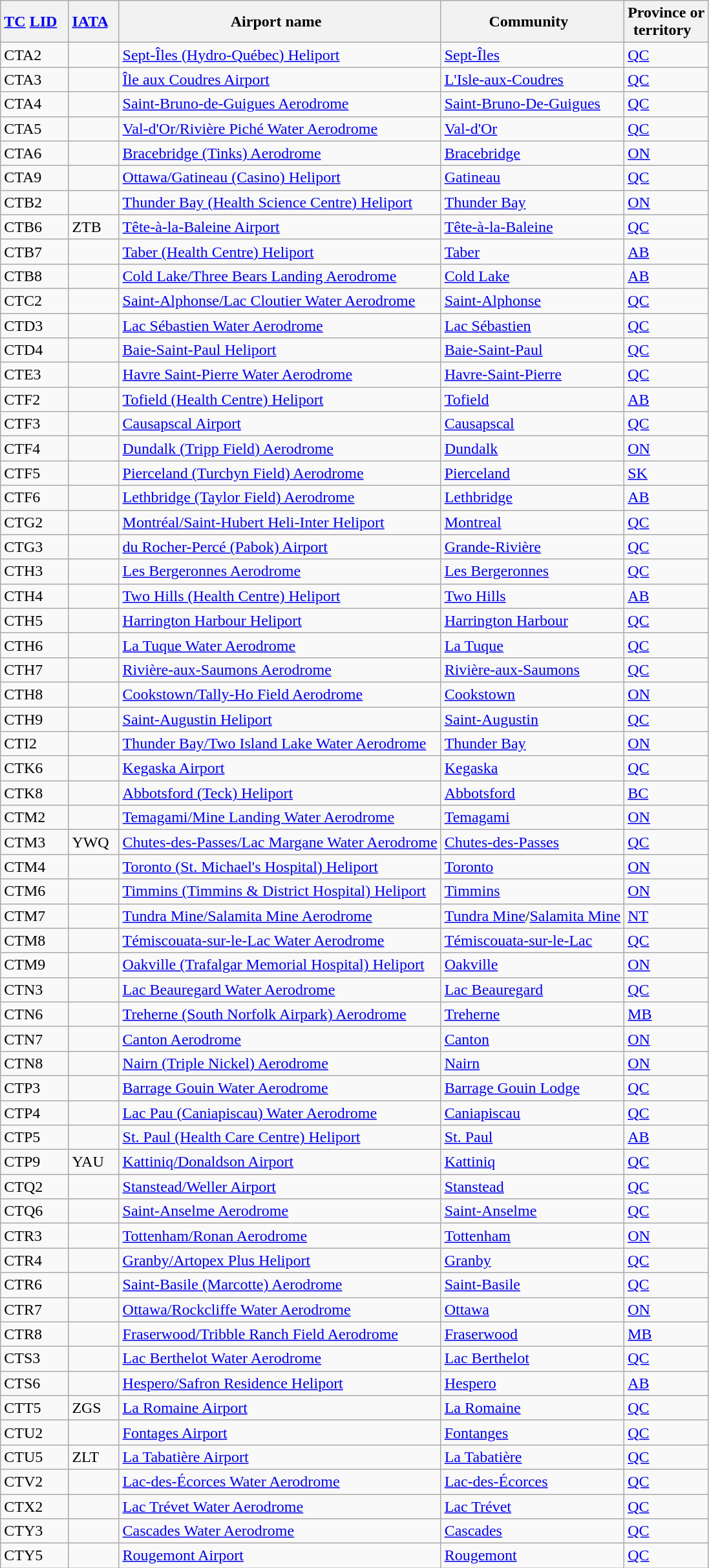<table class="wikitable" style="width:auto;">
<tr>
<th width="*"><a href='#'>TC</a> <a href='#'>LID</a>  </th>
<th width="*"><a href='#'>IATA</a>  </th>
<th width="*">Airport name  </th>
<th width="*">Community  </th>
<th width="*">Province or<br>territory  </th>
</tr>
<tr>
<td>CTA2</td>
<td></td>
<td><a href='#'>Sept-Îles (Hydro-Québec) Heliport</a></td>
<td><a href='#'>Sept-Îles</a></td>
<td><a href='#'>QC</a></td>
</tr>
<tr>
<td>CTA3</td>
<td></td>
<td><a href='#'>Île aux Coudres Airport</a></td>
<td><a href='#'>L'Isle-aux-Coudres</a></td>
<td><a href='#'>QC</a></td>
</tr>
<tr>
<td>CTA4</td>
<td></td>
<td><a href='#'>Saint-Bruno-de-Guigues Aerodrome</a></td>
<td><a href='#'>Saint-Bruno-De-Guigues</a></td>
<td><a href='#'>QC</a></td>
</tr>
<tr>
<td>CTA5</td>
<td></td>
<td><a href='#'>Val-d'Or/Rivière Piché Water Aerodrome</a></td>
<td><a href='#'>Val-d'Or</a></td>
<td><a href='#'>QC</a></td>
</tr>
<tr>
<td>CTA6</td>
<td></td>
<td><a href='#'>Bracebridge (Tinks) Aerodrome</a></td>
<td><a href='#'>Bracebridge</a></td>
<td><a href='#'>ON</a></td>
</tr>
<tr>
<td>CTA9</td>
<td></td>
<td><a href='#'>Ottawa/Gatineau (Casino) Heliport</a></td>
<td><a href='#'>Gatineau</a></td>
<td><a href='#'>QC</a></td>
</tr>
<tr>
<td>CTB2</td>
<td></td>
<td><a href='#'>Thunder Bay (Health Science Centre) Heliport</a></td>
<td><a href='#'>Thunder Bay</a></td>
<td><a href='#'>ON</a></td>
</tr>
<tr>
<td>CTB6</td>
<td>ZTB</td>
<td><a href='#'>Tête-à-la-Baleine Airport</a></td>
<td><a href='#'>Tête-à-la-Baleine</a></td>
<td><a href='#'>QC</a></td>
</tr>
<tr>
<td>CTB7</td>
<td></td>
<td><a href='#'>Taber (Health Centre) Heliport</a></td>
<td><a href='#'>Taber</a></td>
<td><a href='#'>AB</a></td>
</tr>
<tr>
<td>CTB8</td>
<td></td>
<td><a href='#'>Cold Lake/Three Bears Landing Aerodrome</a></td>
<td><a href='#'>Cold Lake</a></td>
<td><a href='#'>AB</a></td>
</tr>
<tr>
<td>CTC2</td>
<td></td>
<td><a href='#'>Saint-Alphonse/Lac Cloutier Water Aerodrome</a></td>
<td><a href='#'>Saint-Alphonse</a></td>
<td><a href='#'>QC</a></td>
</tr>
<tr>
<td>CTD3</td>
<td></td>
<td><a href='#'>Lac Sébastien Water Aerodrome</a></td>
<td><a href='#'>Lac Sébastien</a></td>
<td><a href='#'>QC</a></td>
</tr>
<tr>
<td>CTD4</td>
<td></td>
<td><a href='#'>Baie-Saint-Paul Heliport</a></td>
<td><a href='#'>Baie-Saint-Paul</a></td>
<td><a href='#'>QC</a></td>
</tr>
<tr>
<td>CTE3</td>
<td></td>
<td><a href='#'>Havre Saint-Pierre Water Aerodrome</a></td>
<td><a href='#'>Havre-Saint-Pierre</a></td>
<td><a href='#'>QC</a></td>
</tr>
<tr>
<td>CTF2</td>
<td></td>
<td><a href='#'>Tofield (Health Centre) Heliport</a></td>
<td><a href='#'>Tofield</a></td>
<td><a href='#'>AB</a></td>
</tr>
<tr>
<td>CTF3</td>
<td></td>
<td><a href='#'>Causapscal Airport</a></td>
<td><a href='#'>Causapscal</a></td>
<td><a href='#'>QC</a></td>
</tr>
<tr>
<td>CTF4</td>
<td></td>
<td><a href='#'>Dundalk (Tripp Field) Aerodrome</a></td>
<td><a href='#'>Dundalk</a></td>
<td><a href='#'>ON</a></td>
</tr>
<tr>
<td>CTF5</td>
<td></td>
<td><a href='#'>Pierceland (Turchyn Field) Aerodrome</a></td>
<td><a href='#'>Pierceland</a></td>
<td><a href='#'>SK</a></td>
</tr>
<tr>
<td>CTF6</td>
<td></td>
<td><a href='#'>Lethbridge (Taylor Field) Aerodrome</a></td>
<td><a href='#'>Lethbridge</a></td>
<td><a href='#'>AB</a></td>
</tr>
<tr>
<td>CTG2</td>
<td></td>
<td><a href='#'>Montréal/Saint-Hubert Heli-Inter Heliport</a></td>
<td><a href='#'>Montreal</a></td>
<td><a href='#'>QC</a></td>
</tr>
<tr>
<td>CTG3</td>
<td></td>
<td><a href='#'>du Rocher-Percé (Pabok) Airport</a></td>
<td><a href='#'>Grande-Rivière</a></td>
<td><a href='#'>QC</a></td>
</tr>
<tr>
<td>CTH3</td>
<td></td>
<td><a href='#'>Les Bergeronnes Aerodrome</a></td>
<td><a href='#'>Les Bergeronnes</a></td>
<td><a href='#'>QC</a></td>
</tr>
<tr>
<td>CTH4</td>
<td></td>
<td><a href='#'>Two Hills (Health Centre) Heliport</a></td>
<td><a href='#'>Two Hills</a></td>
<td><a href='#'>AB</a></td>
</tr>
<tr>
<td>CTH5</td>
<td></td>
<td><a href='#'>Harrington Harbour Heliport</a></td>
<td><a href='#'>Harrington Harbour</a></td>
<td><a href='#'>QC</a></td>
</tr>
<tr>
<td>CTH6</td>
<td></td>
<td><a href='#'>La Tuque Water Aerodrome</a></td>
<td><a href='#'>La Tuque</a></td>
<td><a href='#'>QC</a></td>
</tr>
<tr>
<td>CTH7</td>
<td></td>
<td><a href='#'>Rivière-aux-Saumons Aerodrome</a></td>
<td><a href='#'>Rivière-aux-Saumons</a></td>
<td><a href='#'>QC</a></td>
</tr>
<tr>
<td>CTH8</td>
<td></td>
<td><a href='#'>Cookstown/Tally-Ho Field Aerodrome</a></td>
<td><a href='#'>Cookstown</a></td>
<td><a href='#'>ON</a></td>
</tr>
<tr>
<td>CTH9</td>
<td></td>
<td><a href='#'>Saint-Augustin Heliport</a></td>
<td><a href='#'>Saint-Augustin</a></td>
<td><a href='#'>QC</a></td>
</tr>
<tr>
<td>CTI2</td>
<td></td>
<td><a href='#'>Thunder Bay/Two Island Lake Water Aerodrome</a></td>
<td><a href='#'>Thunder Bay</a></td>
<td><a href='#'>ON</a></td>
</tr>
<tr>
<td>CTK6</td>
<td></td>
<td><a href='#'>Kegaska Airport</a></td>
<td><a href='#'>Kegaska</a></td>
<td><a href='#'>QC</a></td>
</tr>
<tr>
<td>CTK8</td>
<td></td>
<td><a href='#'>Abbotsford (Teck) Heliport</a></td>
<td><a href='#'>Abbotsford</a></td>
<td><a href='#'>BC</a></td>
</tr>
<tr>
<td>CTM2</td>
<td></td>
<td><a href='#'>Temagami/Mine Landing Water Aerodrome</a></td>
<td><a href='#'>Temagami</a></td>
<td><a href='#'>ON</a></td>
</tr>
<tr>
<td>CTM3</td>
<td>YWQ</td>
<td><a href='#'>Chutes-des-Passes/Lac Margane Water Aerodrome</a></td>
<td><a href='#'>Chutes-des-Passes</a></td>
<td><a href='#'>QC</a></td>
</tr>
<tr>
<td>CTM4</td>
<td></td>
<td><a href='#'>Toronto (St. Michael's Hospital) Heliport</a></td>
<td><a href='#'>Toronto</a></td>
<td><a href='#'>ON</a></td>
</tr>
<tr>
<td>CTM6</td>
<td></td>
<td><a href='#'>Timmins (Timmins & District Hospital) Heliport</a></td>
<td><a href='#'>Timmins</a></td>
<td><a href='#'>ON</a></td>
</tr>
<tr>
<td>CTM7</td>
<td></td>
<td><a href='#'>Tundra Mine/Salamita Mine Aerodrome</a></td>
<td><a href='#'>Tundra Mine</a>/<a href='#'>Salamita Mine</a></td>
<td><a href='#'>NT</a></td>
</tr>
<tr>
<td>CTM8</td>
<td></td>
<td><a href='#'>Témiscouata-sur-le-Lac Water Aerodrome</a></td>
<td><a href='#'>Témiscouata-sur-le-Lac</a></td>
<td><a href='#'>QC</a></td>
</tr>
<tr>
<td>CTM9</td>
<td></td>
<td><a href='#'>Oakville (Trafalgar Memorial Hospital) Heliport</a></td>
<td><a href='#'>Oakville</a></td>
<td><a href='#'>ON</a></td>
</tr>
<tr>
<td>CTN3</td>
<td></td>
<td><a href='#'>Lac Beauregard Water Aerodrome</a></td>
<td><a href='#'>Lac Beauregard</a></td>
<td><a href='#'>QC</a></td>
</tr>
<tr>
<td>CTN6</td>
<td></td>
<td><a href='#'>Treherne (South Norfolk Airpark) Aerodrome</a></td>
<td><a href='#'>Treherne</a></td>
<td><a href='#'>MB</a></td>
</tr>
<tr>
<td>CTN7</td>
<td></td>
<td><a href='#'>Canton Aerodrome</a></td>
<td><a href='#'>Canton</a></td>
<td><a href='#'>ON</a></td>
</tr>
<tr>
<td>CTN8</td>
<td></td>
<td><a href='#'>Nairn (Triple Nickel) Aerodrome</a></td>
<td><a href='#'>Nairn</a></td>
<td><a href='#'>ON</a></td>
</tr>
<tr>
<td>CTP3</td>
<td></td>
<td><a href='#'>Barrage Gouin Water Aerodrome</a></td>
<td><a href='#'>Barrage Gouin Lodge</a></td>
<td><a href='#'>QC</a></td>
</tr>
<tr>
<td>CTP4</td>
<td></td>
<td><a href='#'>Lac Pau (Caniapiscau) Water Aerodrome</a></td>
<td><a href='#'>Caniapiscau</a></td>
<td><a href='#'>QC</a></td>
</tr>
<tr>
<td>CTP5</td>
<td></td>
<td><a href='#'>St. Paul (Health Care Centre) Heliport</a></td>
<td><a href='#'>St. Paul</a></td>
<td><a href='#'>AB</a></td>
</tr>
<tr>
<td>CTP9</td>
<td>YAU</td>
<td><a href='#'>Kattiniq/Donaldson Airport</a></td>
<td><a href='#'>Kattiniq</a></td>
<td><a href='#'>QC</a></td>
</tr>
<tr>
<td>CTQ2</td>
<td></td>
<td><a href='#'>Stanstead/Weller Airport</a></td>
<td><a href='#'>Stanstead</a></td>
<td><a href='#'>QC</a></td>
</tr>
<tr>
<td>CTQ6</td>
<td></td>
<td><a href='#'>Saint-Anselme Aerodrome</a></td>
<td><a href='#'>Saint-Anselme</a></td>
<td><a href='#'>QC</a></td>
</tr>
<tr>
<td>CTR3</td>
<td></td>
<td><a href='#'>Tottenham/Ronan Aerodrome</a></td>
<td><a href='#'>Tottenham</a></td>
<td><a href='#'>ON</a></td>
</tr>
<tr>
<td>CTR4</td>
<td></td>
<td><a href='#'>Granby/Artopex Plus Heliport</a></td>
<td><a href='#'>Granby</a></td>
<td><a href='#'>QC</a></td>
</tr>
<tr>
<td>CTR6</td>
<td></td>
<td><a href='#'>Saint-Basile (Marcotte) Aerodrome</a></td>
<td><a href='#'>Saint-Basile</a></td>
<td><a href='#'>QC</a></td>
</tr>
<tr>
<td>CTR7</td>
<td></td>
<td><a href='#'>Ottawa/Rockcliffe Water Aerodrome</a></td>
<td><a href='#'>Ottawa</a></td>
<td><a href='#'>ON</a></td>
</tr>
<tr>
<td>CTR8</td>
<td></td>
<td><a href='#'>Fraserwood/Tribble Ranch Field Aerodrome</a></td>
<td><a href='#'>Fraserwood</a></td>
<td><a href='#'>MB</a></td>
</tr>
<tr>
<td>CTS3</td>
<td></td>
<td><a href='#'>Lac Berthelot Water Aerodrome</a></td>
<td><a href='#'>Lac Berthelot</a></td>
<td><a href='#'>QC</a></td>
</tr>
<tr>
<td>CTS6</td>
<td></td>
<td><a href='#'>Hespero/Safron Residence Heliport</a></td>
<td><a href='#'>Hespero</a></td>
<td><a href='#'>AB</a></td>
</tr>
<tr>
<td>CTT5</td>
<td>ZGS</td>
<td><a href='#'>La Romaine Airport</a></td>
<td><a href='#'>La Romaine</a></td>
<td><a href='#'>QC</a></td>
</tr>
<tr>
<td>CTU2</td>
<td></td>
<td><a href='#'>Fontages Airport</a></td>
<td><a href='#'>Fontanges</a></td>
<td><a href='#'>QC</a></td>
</tr>
<tr>
<td>CTU5</td>
<td>ZLT</td>
<td><a href='#'>La Tabatière Airport</a></td>
<td><a href='#'>La Tabatière</a></td>
<td><a href='#'>QC</a></td>
</tr>
<tr>
<td>CTV2</td>
<td></td>
<td><a href='#'>Lac-des-Écorces Water Aerodrome</a></td>
<td><a href='#'>Lac-des-Écorces</a></td>
<td><a href='#'>QC</a></td>
</tr>
<tr>
<td>CTX2</td>
<td></td>
<td><a href='#'>Lac Trévet Water Aerodrome</a></td>
<td><a href='#'>Lac Trévet</a></td>
<td><a href='#'>QC</a></td>
</tr>
<tr>
<td>CTY3</td>
<td></td>
<td><a href='#'>Cascades Water Aerodrome</a></td>
<td><a href='#'>Cascades</a></td>
<td><a href='#'>QC</a></td>
</tr>
<tr>
<td>CTY5</td>
<td></td>
<td><a href='#'>Rougemont Airport</a></td>
<td><a href='#'>Rougemont</a></td>
<td><a href='#'>QC</a></td>
</tr>
</table>
